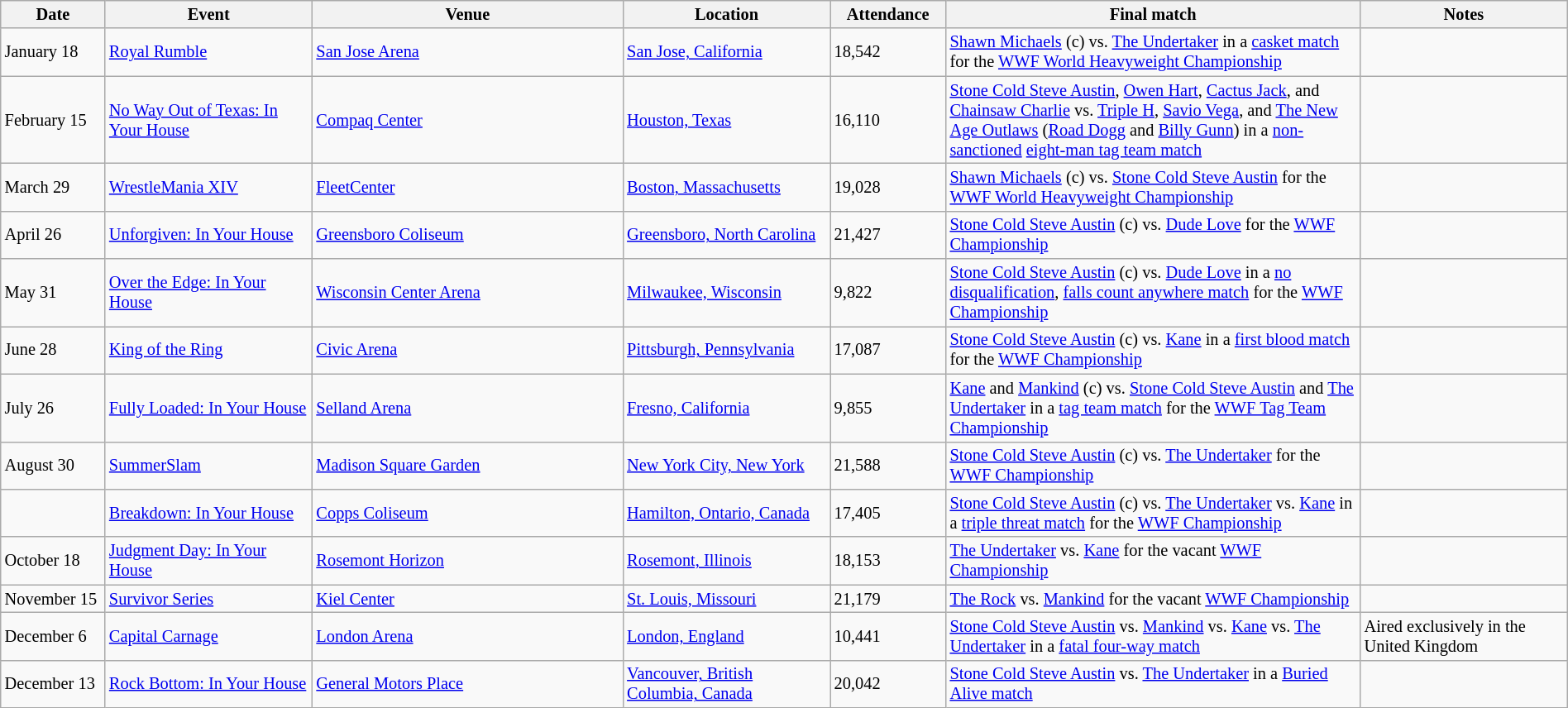<table id="Past_events_1998" class="sortable wikitable succession-box" style="font-size:85%; width:100%">
<tr>
<th scope="col" style="width:5%;">Date</th>
<th scope="col" style="width:10%;">Event</th>
<th scope="col" style="width:15%;">Venue</th>
<th scope="col" style="width:10%;">Location</th>
<th scope="col" style="width:5%;">Attendance</th>
<th scope="col" style="width:20%;">Final match</th>
<th scope="col" style="width:10%;">Notes</th>
</tr>
<tr>
<td>January 18</td>
<td><a href='#'>Royal Rumble</a></td>
<td><a href='#'>San Jose Arena</a></td>
<td><a href='#'>San Jose, California</a></td>
<td>18,542</td>
<td><a href='#'>Shawn Michaels</a> (c) vs. <a href='#'>The Undertaker</a> in a <a href='#'>casket match</a> for the <a href='#'>WWF World Heavyweight Championship</a></td>
<td></td>
</tr>
<tr>
<td>February 15</td>
<td><a href='#'>No Way Out of Texas: In Your House</a></td>
<td><a href='#'>Compaq Center</a></td>
<td><a href='#'>Houston, Texas</a></td>
<td>16,110</td>
<td><a href='#'>Stone Cold Steve Austin</a>, <a href='#'>Owen Hart</a>, <a href='#'>Cactus Jack</a>, and <a href='#'>Chainsaw Charlie</a> vs. <a href='#'>Triple H</a>, <a href='#'>Savio Vega</a>, and <a href='#'>The New Age Outlaws</a> (<a href='#'>Road Dogg</a> and <a href='#'>Billy Gunn</a>) in a <a href='#'>non-sanctioned</a> <a href='#'>eight-man tag team match</a></td>
<td></td>
</tr>
<tr>
<td>March 29</td>
<td><a href='#'>WrestleMania XIV</a></td>
<td><a href='#'>FleetCenter</a></td>
<td><a href='#'>Boston, Massachusetts</a></td>
<td>19,028</td>
<td><a href='#'>Shawn Michaels</a> (c) vs. <a href='#'>Stone Cold Steve Austin</a> for the <a href='#'>WWF World Heavyweight Championship</a></td>
<td></td>
</tr>
<tr>
<td>April 26</td>
<td><a href='#'>Unforgiven: In Your House</a></td>
<td><a href='#'>Greensboro Coliseum</a></td>
<td><a href='#'>Greensboro, North Carolina</a></td>
<td>21,427</td>
<td><a href='#'>Stone Cold Steve Austin</a> (c) vs. <a href='#'>Dude Love</a> for the <a href='#'>WWF Championship</a></td>
<td></td>
</tr>
<tr>
<td>May 31</td>
<td><a href='#'>Over the Edge: In Your House</a></td>
<td><a href='#'>Wisconsin Center Arena</a></td>
<td><a href='#'>Milwaukee, Wisconsin</a></td>
<td>9,822</td>
<td><a href='#'>Stone Cold Steve Austin</a> (c) vs. <a href='#'>Dude Love</a> in a <a href='#'>no disqualification</a>, <a href='#'>falls count anywhere match</a> for the <a href='#'>WWF Championship</a></td>
<td></td>
</tr>
<tr>
<td>June 28</td>
<td><a href='#'>King of the Ring</a></td>
<td><a href='#'>Civic Arena</a></td>
<td><a href='#'>Pittsburgh, Pennsylvania</a></td>
<td>17,087</td>
<td><a href='#'>Stone Cold Steve Austin</a> (c) vs. <a href='#'>Kane</a> in a <a href='#'>first blood match</a> for the <a href='#'>WWF Championship</a></td>
<td></td>
</tr>
<tr>
<td>July 26</td>
<td><a href='#'>Fully Loaded: In Your House</a></td>
<td><a href='#'>Selland Arena</a></td>
<td><a href='#'>Fresno, California</a></td>
<td>9,855</td>
<td><a href='#'>Kane</a> and <a href='#'>Mankind</a> (c) vs. <a href='#'>Stone Cold Steve Austin</a> and <a href='#'>The Undertaker</a> in a <a href='#'>tag team match</a> for the <a href='#'>WWF Tag Team Championship</a></td>
<td></td>
</tr>
<tr>
<td>August 30</td>
<td><a href='#'>SummerSlam</a></td>
<td><a href='#'>Madison Square Garden</a></td>
<td><a href='#'>New York City, New York</a></td>
<td>21,588</td>
<td><a href='#'>Stone Cold Steve Austin</a> (c) vs. <a href='#'>The Undertaker</a> for the <a href='#'>WWF Championship</a></td>
<td></td>
</tr>
<tr>
<td></td>
<td><a href='#'>Breakdown: In Your House</a></td>
<td><a href='#'>Copps Coliseum</a></td>
<td><a href='#'>Hamilton, Ontario, Canada</a></td>
<td>17,405</td>
<td><a href='#'>Stone Cold Steve Austin</a> (c) vs. <a href='#'>The Undertaker</a> vs. <a href='#'>Kane</a> in a <a href='#'>triple threat match</a> for the <a href='#'>WWF Championship</a></td>
<td></td>
</tr>
<tr>
<td>October 18</td>
<td><a href='#'>Judgment Day: In Your House</a></td>
<td><a href='#'>Rosemont Horizon</a></td>
<td><a href='#'>Rosemont, Illinois</a></td>
<td>18,153</td>
<td><a href='#'>The Undertaker</a> vs. <a href='#'>Kane</a> for the vacant <a href='#'>WWF Championship</a></td>
<td></td>
</tr>
<tr>
<td>November 15</td>
<td><a href='#'>Survivor Series</a></td>
<td><a href='#'>Kiel Center</a></td>
<td><a href='#'>St. Louis, Missouri</a></td>
<td>21,179</td>
<td><a href='#'>The Rock</a> vs. <a href='#'>Mankind</a> for the vacant <a href='#'>WWF Championship</a></td>
<td></td>
</tr>
<tr>
<td>December 6</td>
<td><a href='#'>Capital Carnage</a></td>
<td><a href='#'>London Arena</a></td>
<td><a href='#'>London, England</a></td>
<td>10,441</td>
<td><a href='#'>Stone Cold Steve Austin</a> vs. <a href='#'>Mankind</a> vs. <a href='#'>Kane</a> vs. <a href='#'>The Undertaker</a> in a <a href='#'>fatal four-way match</a></td>
<td>Aired exclusively in the United Kingdom</td>
</tr>
<tr>
<td>December 13</td>
<td><a href='#'>Rock Bottom: In Your House</a></td>
<td><a href='#'>General Motors Place</a></td>
<td><a href='#'>Vancouver, British Columbia, Canada</a></td>
<td>20,042</td>
<td><a href='#'>Stone Cold Steve Austin</a> vs. <a href='#'>The Undertaker</a> in a <a href='#'>Buried Alive match</a></td>
<td></td>
</tr>
</table>
